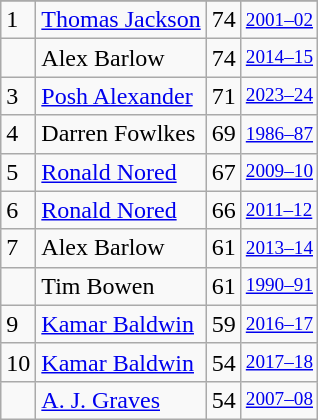<table class="wikitable">
<tr>
</tr>
<tr>
<td>1</td>
<td><a href='#'>Thomas Jackson</a></td>
<td>74</td>
<td style="font-size:80%;"><a href='#'>2001–02</a></td>
</tr>
<tr>
<td></td>
<td>Alex Barlow</td>
<td>74</td>
<td style="font-size:80%;"><a href='#'>2014–15</a></td>
</tr>
<tr>
<td>3</td>
<td><a href='#'>Posh Alexander</a></td>
<td>71</td>
<td style="font-size:80%;"><a href='#'>2023–24</a></td>
</tr>
<tr>
<td>4</td>
<td>Darren Fowlkes</td>
<td>69</td>
<td style="font-size:80%;"><a href='#'>1986–87</a></td>
</tr>
<tr>
<td>5</td>
<td><a href='#'>Ronald Nored</a></td>
<td>67</td>
<td style="font-size:80%;"><a href='#'>2009–10</a></td>
</tr>
<tr>
<td>6</td>
<td><a href='#'>Ronald Nored</a></td>
<td>66</td>
<td style="font-size:80%;"><a href='#'>2011–12</a></td>
</tr>
<tr>
<td>7</td>
<td>Alex Barlow</td>
<td>61</td>
<td style="font-size:80%;"><a href='#'>2013–14</a></td>
</tr>
<tr>
<td></td>
<td>Tim Bowen</td>
<td>61</td>
<td style="font-size:80%;"><a href='#'>1990–91</a></td>
</tr>
<tr>
<td>9</td>
<td><a href='#'>Kamar Baldwin</a></td>
<td>59</td>
<td style="font-size:80%;"><a href='#'>2016–17</a></td>
</tr>
<tr>
<td>10</td>
<td><a href='#'>Kamar Baldwin</a></td>
<td>54</td>
<td style="font-size:80%;"><a href='#'>2017–18</a></td>
</tr>
<tr>
<td></td>
<td><a href='#'>A. J. Graves</a></td>
<td>54</td>
<td style="font-size:80%;"><a href='#'>2007–08</a></td>
</tr>
</table>
